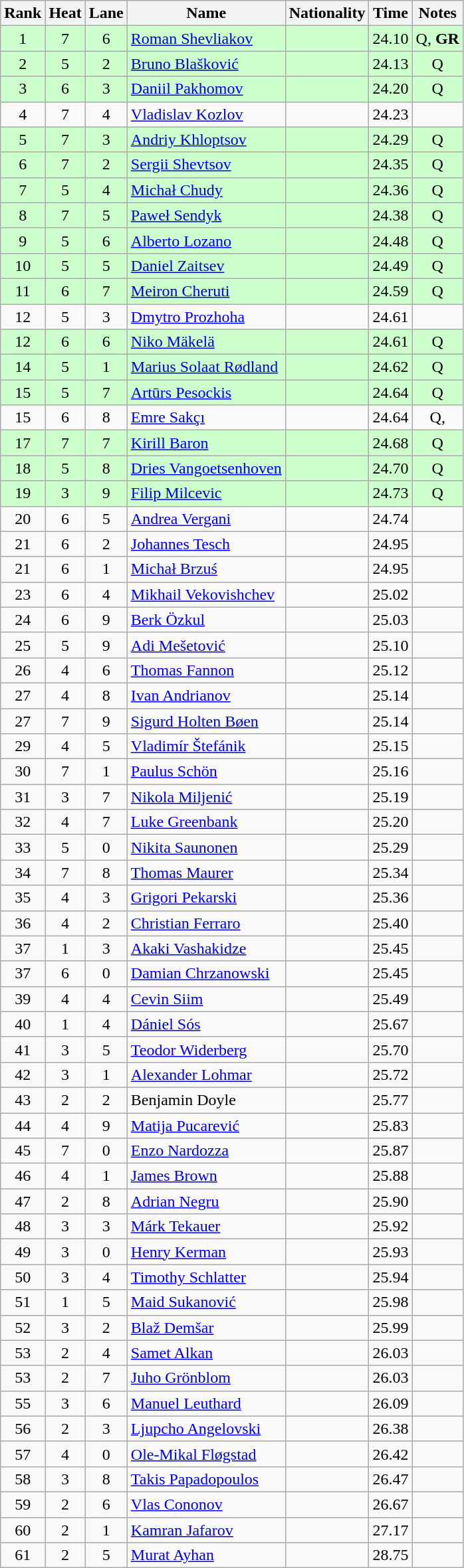<table class="wikitable sortable" style="text-align:center">
<tr>
<th>Rank</th>
<th>Heat</th>
<th>Lane</th>
<th>Name</th>
<th>Nationality</th>
<th>Time</th>
<th>Notes</th>
</tr>
<tr bgcolor=ccffcc>
<td>1</td>
<td>7</td>
<td>6</td>
<td align=left><a href='#'>Roman Shevliakov</a></td>
<td align=left></td>
<td>24.10</td>
<td>Q, <strong>GR</strong></td>
</tr>
<tr bgcolor=ccffcc>
<td>2</td>
<td>5</td>
<td>2</td>
<td align=left><a href='#'>Bruno Blašković</a></td>
<td align=left></td>
<td>24.13</td>
<td>Q</td>
</tr>
<tr bgcolor=ccffcc>
<td>3</td>
<td>6</td>
<td>3</td>
<td align=left><a href='#'>Daniil Pakhomov</a></td>
<td align=left></td>
<td>24.20</td>
<td>Q</td>
</tr>
<tr>
<td>4</td>
<td>7</td>
<td>4</td>
<td align=left><a href='#'>Vladislav Kozlov</a></td>
<td align=left></td>
<td>24.23</td>
<td></td>
</tr>
<tr bgcolor=ccffcc>
<td>5</td>
<td>7</td>
<td>3</td>
<td align=left><a href='#'>Andriy Khloptsov</a></td>
<td align=left></td>
<td>24.29</td>
<td>Q</td>
</tr>
<tr bgcolor=ccffcc>
<td>6</td>
<td>7</td>
<td>2</td>
<td align=left><a href='#'>Sergii Shevtsov</a></td>
<td align=left></td>
<td>24.35</td>
<td>Q</td>
</tr>
<tr bgcolor=ccffcc>
<td>7</td>
<td>5</td>
<td>4</td>
<td align=left><a href='#'>Michał Chudy</a></td>
<td align=left></td>
<td>24.36</td>
<td>Q</td>
</tr>
<tr bgcolor=ccffcc>
<td>8</td>
<td>7</td>
<td>5</td>
<td align=left><a href='#'>Paweł Sendyk</a></td>
<td align=left></td>
<td>24.38</td>
<td>Q</td>
</tr>
<tr bgcolor=ccffcc>
<td>9</td>
<td>5</td>
<td>6</td>
<td align=left><a href='#'>Alberto Lozano</a></td>
<td align=left></td>
<td>24.48</td>
<td>Q</td>
</tr>
<tr bgcolor=ccffcc>
<td>10</td>
<td>5</td>
<td>5</td>
<td align=left><a href='#'>Daniel Zaitsev</a></td>
<td align=left></td>
<td>24.49</td>
<td>Q</td>
</tr>
<tr bgcolor=ccffcc>
<td>11</td>
<td>6</td>
<td>7</td>
<td align=left><a href='#'>Meiron Cheruti</a></td>
<td align=left></td>
<td>24.59</td>
<td>Q</td>
</tr>
<tr>
<td>12</td>
<td>5</td>
<td>3</td>
<td align=left><a href='#'>Dmytro Prozhoha</a></td>
<td align=left></td>
<td>24.61</td>
<td></td>
</tr>
<tr bgcolor=ccffcc>
<td>12</td>
<td>6</td>
<td>6</td>
<td align=left><a href='#'>Niko Mäkelä</a></td>
<td align=left></td>
<td>24.61</td>
<td>Q</td>
</tr>
<tr bgcolor=ccffcc>
<td>14</td>
<td>5</td>
<td>1</td>
<td align=left><a href='#'>Marius Solaat Rødland</a></td>
<td align=left></td>
<td>24.62</td>
<td>Q</td>
</tr>
<tr bgcolor=ccffcc>
<td>15</td>
<td>5</td>
<td>7</td>
<td align=left><a href='#'>Artūrs Pesockis</a></td>
<td align=left></td>
<td>24.64</td>
<td>Q</td>
</tr>
<tr>
<td>15</td>
<td>6</td>
<td>8</td>
<td align=left><a href='#'>Emre Sakçı</a></td>
<td align=left></td>
<td>24.64</td>
<td>Q, </td>
</tr>
<tr bgcolor=ccffcc>
<td>17</td>
<td>7</td>
<td>7</td>
<td align=left><a href='#'>Kirill Baron</a></td>
<td align=left></td>
<td>24.68</td>
<td>Q</td>
</tr>
<tr bgcolor=ccffcc>
<td>18</td>
<td>5</td>
<td>8</td>
<td align=left><a href='#'>Dries Vangoetsenhoven</a></td>
<td align=left></td>
<td>24.70</td>
<td>Q</td>
</tr>
<tr bgcolor=ccffcc>
<td>19</td>
<td>3</td>
<td>9</td>
<td align=left><a href='#'>Filip Milcevic</a></td>
<td align=left></td>
<td>24.73</td>
<td>Q</td>
</tr>
<tr>
<td>20</td>
<td>6</td>
<td>5</td>
<td align=left><a href='#'>Andrea Vergani</a></td>
<td align=left></td>
<td>24.74</td>
<td></td>
</tr>
<tr>
<td>21</td>
<td>6</td>
<td>2</td>
<td align=left><a href='#'>Johannes Tesch</a></td>
<td align=left></td>
<td>24.95</td>
<td></td>
</tr>
<tr>
<td>21</td>
<td>6</td>
<td>1</td>
<td align=left><a href='#'>Michał Brzuś</a></td>
<td align=left></td>
<td>24.95</td>
<td></td>
</tr>
<tr>
<td>23</td>
<td>6</td>
<td>4</td>
<td align=left><a href='#'>Mikhail Vekovishchev</a></td>
<td align=left></td>
<td>25.02</td>
<td></td>
</tr>
<tr>
<td>24</td>
<td>6</td>
<td>9</td>
<td align=left><a href='#'>Berk Özkul</a></td>
<td align=left></td>
<td>25.03</td>
<td></td>
</tr>
<tr>
<td>25</td>
<td>5</td>
<td>9</td>
<td align=left><a href='#'>Adi Mešetović</a></td>
<td align=left></td>
<td>25.10</td>
<td></td>
</tr>
<tr>
<td>26</td>
<td>4</td>
<td>6</td>
<td align=left><a href='#'>Thomas Fannon</a></td>
<td align=left></td>
<td>25.12</td>
<td></td>
</tr>
<tr>
<td>27</td>
<td>4</td>
<td>8</td>
<td align=left><a href='#'>Ivan Andrianov</a></td>
<td align=left></td>
<td>25.14</td>
<td></td>
</tr>
<tr>
<td>27</td>
<td>7</td>
<td>9</td>
<td align=left><a href='#'>Sigurd Holten Bøen</a></td>
<td align=left></td>
<td>25.14</td>
<td></td>
</tr>
<tr>
<td>29</td>
<td>4</td>
<td>5</td>
<td align=left><a href='#'>Vladimír Štefánik</a></td>
<td align=left></td>
<td>25.15</td>
<td></td>
</tr>
<tr>
<td>30</td>
<td>7</td>
<td>1</td>
<td align=left><a href='#'>Paulus Schön</a></td>
<td align=left></td>
<td>25.16</td>
<td></td>
</tr>
<tr>
<td>31</td>
<td>3</td>
<td>7</td>
<td align=left><a href='#'>Nikola Miljenić</a></td>
<td align=left></td>
<td>25.19</td>
<td></td>
</tr>
<tr>
<td>32</td>
<td>4</td>
<td>7</td>
<td align=left><a href='#'>Luke Greenbank</a></td>
<td align=left></td>
<td>25.20</td>
<td></td>
</tr>
<tr>
<td>33</td>
<td>5</td>
<td>0</td>
<td align=left><a href='#'>Nikita Saunonen</a></td>
<td align=left></td>
<td>25.29</td>
<td></td>
</tr>
<tr>
<td>34</td>
<td>7</td>
<td>8</td>
<td align=left><a href='#'>Thomas Maurer</a></td>
<td align=left></td>
<td>25.34</td>
<td></td>
</tr>
<tr>
<td>35</td>
<td>4</td>
<td>3</td>
<td align=left><a href='#'>Grigori Pekarski</a></td>
<td align=left></td>
<td>25.36</td>
<td></td>
</tr>
<tr>
<td>36</td>
<td>4</td>
<td>2</td>
<td align=left><a href='#'>Christian Ferraro</a></td>
<td align=left></td>
<td>25.40</td>
<td></td>
</tr>
<tr>
<td>37</td>
<td>1</td>
<td>3</td>
<td align=left><a href='#'>Akaki Vashakidze</a></td>
<td align=left></td>
<td>25.45</td>
<td></td>
</tr>
<tr>
<td>37</td>
<td>6</td>
<td>0</td>
<td align=left><a href='#'>Damian Chrzanowski</a></td>
<td align=left></td>
<td>25.45</td>
<td></td>
</tr>
<tr>
<td>39</td>
<td>4</td>
<td>4</td>
<td align=left><a href='#'>Cevin Siim</a></td>
<td align=left></td>
<td>25.49</td>
<td></td>
</tr>
<tr>
<td>40</td>
<td>1</td>
<td>4</td>
<td align=left><a href='#'>Dániel Sós</a></td>
<td align=left></td>
<td>25.67</td>
<td></td>
</tr>
<tr>
<td>41</td>
<td>3</td>
<td>5</td>
<td align=left><a href='#'>Teodor Widerberg</a></td>
<td align=left></td>
<td>25.70</td>
<td></td>
</tr>
<tr>
<td>42</td>
<td>3</td>
<td>1</td>
<td align=left><a href='#'>Alexander Lohmar</a></td>
<td align=left></td>
<td>25.72</td>
<td></td>
</tr>
<tr>
<td>43</td>
<td>2</td>
<td>2</td>
<td align=left>Benjamin Doyle</td>
<td align=left></td>
<td>25.77</td>
<td></td>
</tr>
<tr>
<td>44</td>
<td>4</td>
<td>9</td>
<td align=left><a href='#'>Matija Pucarević</a></td>
<td align=left></td>
<td>25.83</td>
<td></td>
</tr>
<tr>
<td>45</td>
<td>7</td>
<td>0</td>
<td align=left><a href='#'>Enzo Nardozza</a></td>
<td align=left></td>
<td>25.87</td>
<td></td>
</tr>
<tr>
<td>46</td>
<td>4</td>
<td>1</td>
<td align=left><a href='#'>James Brown</a></td>
<td align=left></td>
<td>25.88</td>
<td></td>
</tr>
<tr>
<td>47</td>
<td>2</td>
<td>8</td>
<td align=left><a href='#'>Adrian Negru</a></td>
<td align=left></td>
<td>25.90</td>
<td></td>
</tr>
<tr>
<td>48</td>
<td>3</td>
<td>3</td>
<td align=left><a href='#'>Márk Tekauer</a></td>
<td align=left></td>
<td>25.92</td>
<td></td>
</tr>
<tr>
<td>49</td>
<td>3</td>
<td>0</td>
<td align=left><a href='#'>Henry Kerman</a></td>
<td align=left></td>
<td>25.93</td>
<td></td>
</tr>
<tr>
<td>50</td>
<td>3</td>
<td>4</td>
<td align=left><a href='#'>Timothy Schlatter</a></td>
<td align=left></td>
<td>25.94</td>
<td></td>
</tr>
<tr>
<td>51</td>
<td>1</td>
<td>5</td>
<td align=left><a href='#'>Maid Sukanović</a></td>
<td align=left></td>
<td>25.98</td>
<td></td>
</tr>
<tr>
<td>52</td>
<td>3</td>
<td>2</td>
<td align=left><a href='#'>Blaž Demšar</a></td>
<td align=left></td>
<td>25.99</td>
<td></td>
</tr>
<tr>
<td>53</td>
<td>2</td>
<td>4</td>
<td align=left><a href='#'>Samet Alkan</a></td>
<td align=left></td>
<td>26.03</td>
<td></td>
</tr>
<tr>
<td>53</td>
<td>2</td>
<td>7</td>
<td align=left><a href='#'>Juho Grönblom</a></td>
<td align=left></td>
<td>26.03</td>
<td></td>
</tr>
<tr>
<td>55</td>
<td>3</td>
<td>6</td>
<td align=left><a href='#'>Manuel Leuthard</a></td>
<td align=left></td>
<td>26.09</td>
<td></td>
</tr>
<tr>
<td>56</td>
<td>2</td>
<td>3</td>
<td align=left><a href='#'>Ljupcho Angelovski</a></td>
<td align=left></td>
<td>26.38</td>
<td></td>
</tr>
<tr>
<td>57</td>
<td>4</td>
<td>0</td>
<td align=left><a href='#'>Ole-Mikal Fløgstad</a></td>
<td align=left></td>
<td>26.42</td>
<td></td>
</tr>
<tr>
<td>58</td>
<td>3</td>
<td>8</td>
<td align=left><a href='#'>Takis Papadopoulos</a></td>
<td align=left></td>
<td>26.47</td>
<td></td>
</tr>
<tr>
<td>59</td>
<td>2</td>
<td>6</td>
<td align=left><a href='#'>Vlas Cononov</a></td>
<td align=left></td>
<td>26.67</td>
<td></td>
</tr>
<tr>
<td>60</td>
<td>2</td>
<td>1</td>
<td align=left><a href='#'>Kamran Jafarov</a></td>
<td align=left></td>
<td>27.17</td>
<td></td>
</tr>
<tr>
<td>61</td>
<td>2</td>
<td>5</td>
<td align=left><a href='#'>Murat Ayhan</a></td>
<td align=left></td>
<td>28.75</td>
<td></td>
</tr>
</table>
